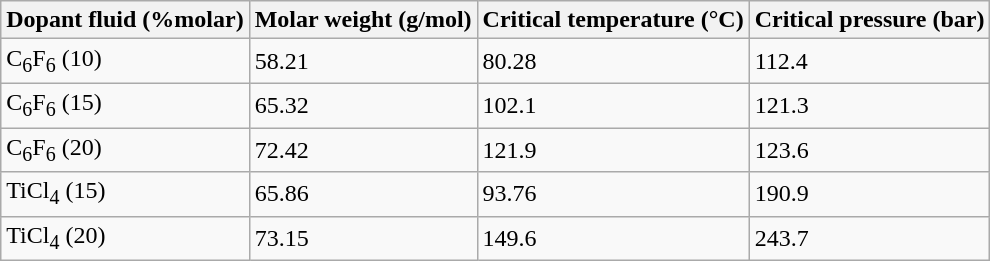<table class="wikitable">
<tr>
<th>Dopant fluid (%molar)</th>
<th>Molar weight (g/mol)</th>
<th>Critical temperature (°C)</th>
<th>Critical pressure (bar)</th>
</tr>
<tr>
<td>C<sub>6</sub>F<sub>6</sub> (10)</td>
<td>58.21</td>
<td>80.28</td>
<td>112.4</td>
</tr>
<tr>
<td>C<sub>6</sub>F<sub>6</sub> (15)</td>
<td>65.32</td>
<td>102.1</td>
<td>121.3</td>
</tr>
<tr>
<td>C<sub>6</sub>F<sub>6</sub> (20)</td>
<td>72.42</td>
<td>121.9</td>
<td>123.6</td>
</tr>
<tr>
<td>TiCl<sub>4</sub> (15)</td>
<td>65.86</td>
<td>93.76</td>
<td>190.9</td>
</tr>
<tr>
<td>TiCl<sub>4</sub> (20)</td>
<td>73.15</td>
<td>149.6</td>
<td>243.7</td>
</tr>
</table>
